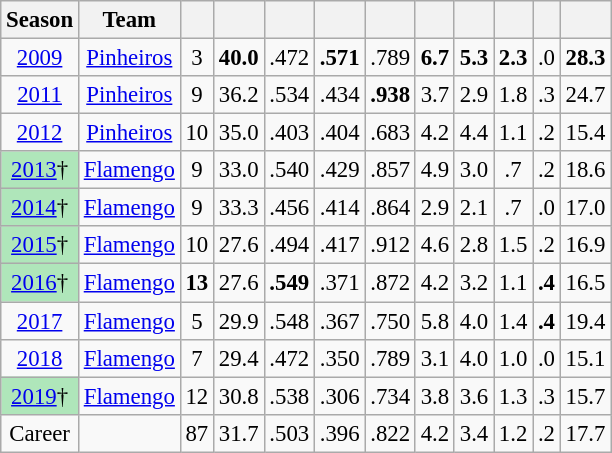<table class="wikitable sortable" style="font-size:95%; text-align:center;">
<tr>
<th>Season</th>
<th>Team</th>
<th></th>
<th></th>
<th></th>
<th></th>
<th></th>
<th></th>
<th></th>
<th></th>
<th></th>
<th></th>
</tr>
<tr>
<td><a href='#'>2009</a></td>
<td><a href='#'>Pinheiros</a></td>
<td>3</td>
<td><strong>40.0</strong></td>
<td>.472</td>
<td><strong>.571</strong></td>
<td>.789</td>
<td><strong>6.7</strong></td>
<td><strong>5.3</strong></td>
<td><strong>2.3</strong></td>
<td>.0</td>
<td><strong>28.3</strong></td>
</tr>
<tr>
<td><a href='#'>2011</a></td>
<td><a href='#'>Pinheiros</a></td>
<td>9</td>
<td>36.2</td>
<td>.534</td>
<td>.434</td>
<td><strong>.938</strong></td>
<td>3.7</td>
<td>2.9</td>
<td>1.8</td>
<td>.3</td>
<td>24.7</td>
</tr>
<tr>
<td><a href='#'>2012</a></td>
<td><a href='#'>Pinheiros</a></td>
<td>10</td>
<td>35.0</td>
<td>.403</td>
<td>.404</td>
<td>.683</td>
<td>4.2</td>
<td>4.4</td>
<td>1.1</td>
<td>.2</td>
<td>15.4</td>
</tr>
<tr>
<td style="text-align:center;background:#afe6ba;"><a href='#'>2013</a>†</td>
<td><a href='#'>Flamengo</a></td>
<td>9</td>
<td>33.0</td>
<td>.540</td>
<td>.429</td>
<td>.857</td>
<td>4.9</td>
<td>3.0</td>
<td>.7</td>
<td>.2</td>
<td>18.6</td>
</tr>
<tr>
<td style="text-align:center;background:#afe6ba;"><a href='#'>2014</a>†</td>
<td><a href='#'>Flamengo</a></td>
<td>9</td>
<td>33.3</td>
<td>.456</td>
<td>.414</td>
<td>.864</td>
<td>2.9</td>
<td>2.1</td>
<td>.7</td>
<td>.0</td>
<td>17.0</td>
</tr>
<tr>
<td style="text-align:center;background:#afe6ba;"><a href='#'>2015</a>†</td>
<td><a href='#'>Flamengo</a></td>
<td>10</td>
<td>27.6</td>
<td>.494</td>
<td>.417</td>
<td>.912</td>
<td>4.6</td>
<td>2.8</td>
<td>1.5</td>
<td>.2</td>
<td>16.9</td>
</tr>
<tr>
<td style="text-align:center;background:#afe6ba;"><a href='#'>2016</a>†</td>
<td><a href='#'>Flamengo</a></td>
<td><strong>13</strong></td>
<td>27.6</td>
<td><strong>.549</strong></td>
<td>.371</td>
<td>.872</td>
<td>4.2</td>
<td>3.2</td>
<td>1.1</td>
<td><strong>.4</strong></td>
<td>16.5</td>
</tr>
<tr>
<td><a href='#'>2017</a></td>
<td><a href='#'>Flamengo</a></td>
<td>5</td>
<td>29.9</td>
<td>.548</td>
<td>.367</td>
<td>.750</td>
<td>5.8</td>
<td>4.0</td>
<td>1.4</td>
<td><strong>.4</strong></td>
<td>19.4</td>
</tr>
<tr>
<td><a href='#'>2018</a></td>
<td><a href='#'>Flamengo</a></td>
<td>7</td>
<td>29.4</td>
<td>.472</td>
<td>.350</td>
<td>.789</td>
<td>3.1</td>
<td>4.0</td>
<td>1.0</td>
<td>.0</td>
<td>15.1</td>
</tr>
<tr>
<td style="text-align:center;background:#afe6ba;"><a href='#'>2019</a>†</td>
<td><a href='#'>Flamengo</a></td>
<td>12</td>
<td>30.8</td>
<td>.538</td>
<td>.306</td>
<td>.734</td>
<td>3.8</td>
<td>3.6</td>
<td>1.3</td>
<td>.3</td>
<td>15.7</td>
</tr>
<tr>
<td>Career</td>
<td></td>
<td>87</td>
<td>31.7</td>
<td>.503</td>
<td>.396</td>
<td>.822</td>
<td>4.2</td>
<td>3.4</td>
<td>1.2</td>
<td>.2</td>
<td>17.7</td>
</tr>
</table>
